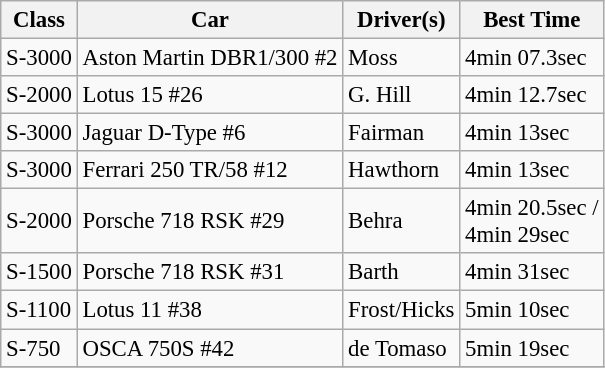<table class="wikitable" style="font-size: 95%;">
<tr>
<th>Class</th>
<th>Car</th>
<th>Driver(s)</th>
<th>Best Time</th>
</tr>
<tr>
<td>S-3000</td>
<td>Aston Martin DBR1/300 #2</td>
<td>Moss</td>
<td>4min 07.3sec</td>
</tr>
<tr>
<td>S-2000</td>
<td>Lotus 15 #26</td>
<td>G. Hill</td>
<td>4min 12.7sec</td>
</tr>
<tr>
<td>S-3000</td>
<td>Jaguar D-Type #6</td>
<td>Fairman</td>
<td>4min 13sec</td>
</tr>
<tr>
<td>S-3000</td>
<td>Ferrari 250 TR/58 #12</td>
<td>Hawthorn</td>
<td>4min 13sec</td>
</tr>
<tr>
<td>S-2000</td>
<td>Porsche 718 RSK #29</td>
<td>Behra</td>
<td>4min 20.5sec /<br> 4min 29sec</td>
</tr>
<tr>
<td>S-1500</td>
<td>Porsche 718 RSK #31</td>
<td>Barth</td>
<td>4min 31sec</td>
</tr>
<tr>
<td>S-1100</td>
<td>Lotus 11 #38</td>
<td>Frost/Hicks</td>
<td>5min 10sec</td>
</tr>
<tr>
<td>S-750</td>
<td>OSCA 750S #42</td>
<td>de Tomaso</td>
<td>5min 19sec</td>
</tr>
<tr>
</tr>
</table>
